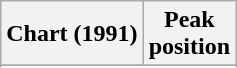<table class="wikitable sortable plainrowheaders" style="text-align:center;" border="1">
<tr>
<th scope="col">Chart (1991)</th>
<th scope="col">Peak<br>position</th>
</tr>
<tr>
</tr>
<tr>
</tr>
<tr>
</tr>
<tr>
</tr>
<tr>
</tr>
<tr>
</tr>
<tr>
</tr>
<tr>
</tr>
<tr>
</tr>
<tr>
</tr>
</table>
